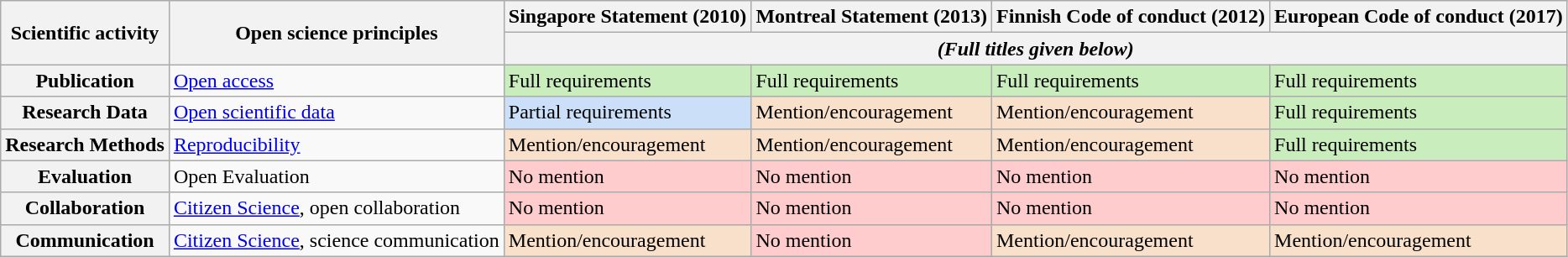<table class="wikitable">
<tr>
<th rowspan=2>Scientific activity</th>
<th rowspan=2>Open science principles</th>
<th>Singapore Statement (2010)</th>
<th>Montreal Statement (2013)</th>
<th>Finnish Code of conduct (2012)</th>
<th>European Code of conduct (2017)</th>
</tr>
<tr>
<th colspan=4><em>(Full titles given below)</em></th>
</tr>
<tr>
<th>Publication</th>
<td><a href='#'>Open access</a></td>
<td style="background:#caedbd">Full requirements</td>
<td style="background:#caedbd">Full requirements</td>
<td style="background:#caedbd">Full requirements</td>
<td style="background:#caedbd">Full requirements</td>
</tr>
<tr>
<th>Research Data</th>
<td><a href='#'>Open scientific data</a></td>
<td style="background:#cbdff8">Partial requirements</td>
<td style="background:#f8e0cb">Mention/encouragement</td>
<td style="background:#f8e0cb">Mention/encouragement</td>
<td style="background:#caedbd">Full requirements</td>
</tr>
<tr>
<th>Research Methods</th>
<td><a href='#'>Reproducibility</a></td>
<td style="background:#f8e0cb">Mention/encouragement</td>
<td style="background:#f8e0cb">Mention/encouragement</td>
<td style="background:#f8e0cb">Mention/encouragement</td>
<td style="background:#caedbd">Full requirements</td>
</tr>
<tr>
<th>Evaluation</th>
<td>Open Evaluation</td>
<td style="background:#fecccc">No mention</td>
<td style="background:#fecccc">No mention</td>
<td style="background:#fecccc">No mention</td>
<td style="background:#fecccc">No mention</td>
</tr>
<tr>
<th>Collaboration</th>
<td><a href='#'>Citizen Science</a>, open collaboration</td>
<td style="background:#fecccc">No mention</td>
<td style="background:#fecccc">No mention</td>
<td style="background:#fecccc">No mention</td>
<td style="background:#fecccc">No mention</td>
</tr>
<tr>
<th>Communication</th>
<td><a href='#'>Citizen Science</a>, science communication</td>
<td style="background:#f8e0cb">Mention/encouragement</td>
<td style="background:#fecccc">No mention</td>
<td style="background:#f8e0cb">Mention/encouragement</td>
<td style="background:#f8e0cb">Mention/encouragement</td>
</tr>
</table>
